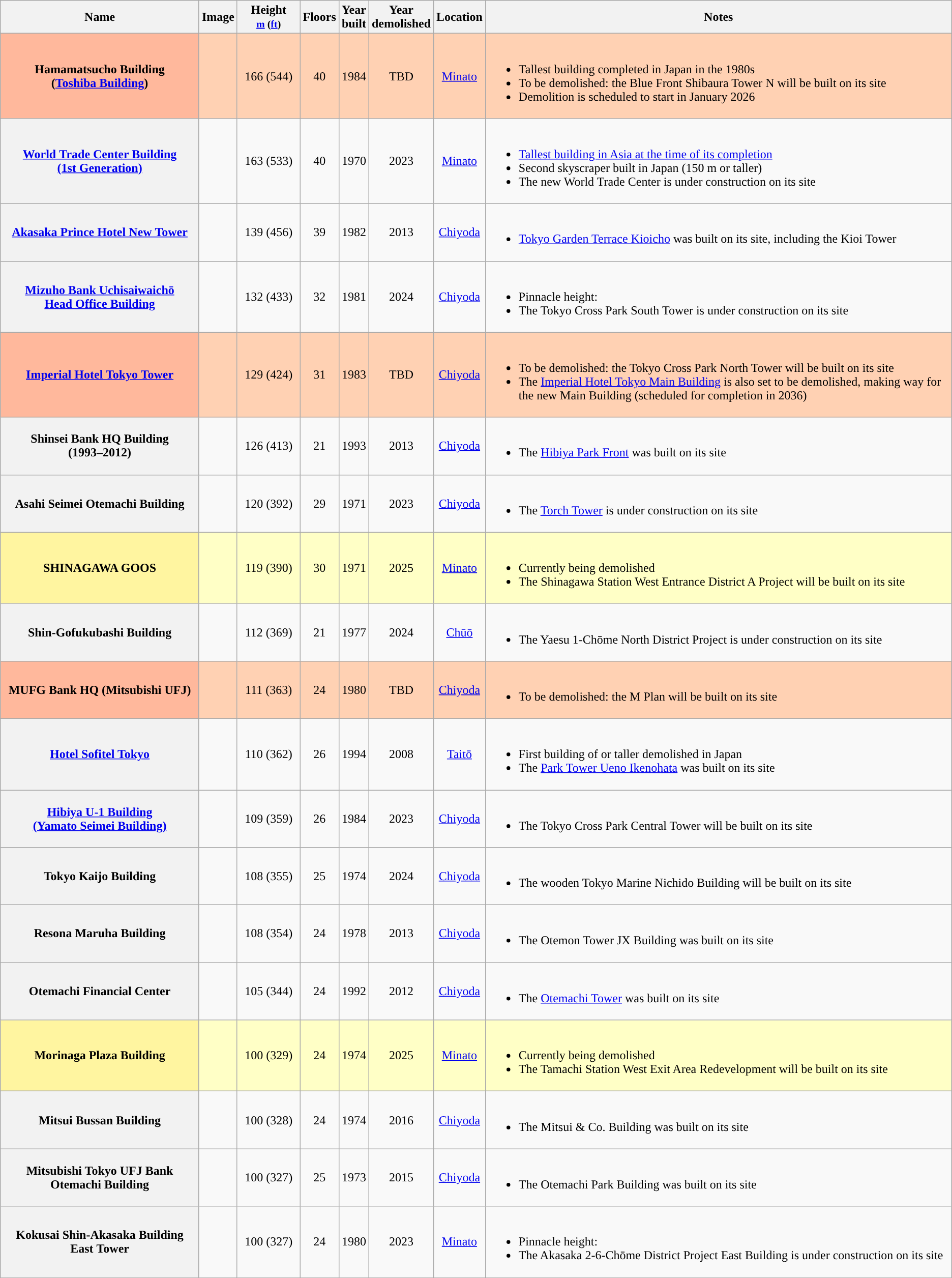<table class="wikitable sortable plainrowheaders">
<tr>
<th scope="col">Name</th>
<th scope="col" class="unsortable">Image</th>
<th scope="col" width="75px">Height<br><small><a href='#'>m</a> (<a href='#'>ft</a>)</small></th>
<th scope="col">Floors</th>
<th scope="col">Year<br>built</th>
<th scope="col">Year<br>demolished</th>
<th scope="col">Location</th>
<th scope="col" class="unsortable">Notes</th>
</tr>
<tr style="background:#FFD1B3;">
<th scope="row" style="text-align:center; background-color:#FFB89C;">Hamamatsucho Building<br> (<a href='#'>Toshiba Building</a>)</th>
<td></td>
<td align="center">166 (544)</td>
<td align="center">40</td>
<td align="center">1984</td>
<td align="center">TBD</td>
<td align="center" data-sort-value="Minato-1"><a href='#'>Minato</a> </td>
<td><br><ul><li>Tallest building completed in Japan in the 1980s</li><li>To be demolished: the  Blue Front Shibaura Tower N will be built on its site</li><li>Demolition is scheduled to start in January 2026</li></ul></td>
</tr>
<tr>
<th scope="row" style="text-align:center"><a href='#'>World Trade Center Building<br> (1st Generation)</a></th>
<td></td>
<td align="center">163 (533)</td>
<td align="center">40</td>
<td align="center">1970</td>
<td align="center">2023</td>
<td align="center" data-sort-value="Minato-2"><a href='#'>Minato</a> </td>
<td><br><ul><li><a href='#'>Tallest building in Asia at the time of its completion</a></li><li>Second skyscraper built in Japan (150 m or taller)</li><li>The new  World Trade Center is under construction on its site</li></ul></td>
</tr>
<tr>
<th scope="row" style="text-align:center"><a href='#'>Akasaka Prince Hotel New Tower</a></th>
<td></td>
<td align="center">139 (456)</td>
<td align="center">39</td>
<td align="center">1982</td>
<td align="center">2013</td>
<td align="center" data-sort-value="Chiyoda-1"><a href='#'>Chiyoda</a> </td>
<td><br><ul><li><a href='#'>Tokyo Garden Terrace Kioicho</a> was built on its site, including the  Kioi Tower</li></ul></td>
</tr>
<tr>
<th scope="row" style="text-align:center"><a href='#'>Mizuho Bank Uchisaiwaichō Head Office Building</a></th>
<td></td>
<td align="center">132 (433)</td>
<td align="center">32</td>
<td align="center">1981</td>
<td align="center">2024</td>
<td align="center" data-sort-value="Chiyoda-2"><a href='#'>Chiyoda</a> </td>
<td><br><ul><li>Pinnacle height: </li><li>The  Tokyo Cross Park South Tower is under construction on its site</li></ul></td>
</tr>
<tr style="background:#FFD1B3;">
<th scope="row" style="text-align:center; background-color:#FFB89C;"><a href='#'>Imperial Hotel Tokyo Tower</a></th>
<td></td>
<td align="center">129 (424)</td>
<td align="center">31</td>
<td align="center">1983</td>
<td align="center">TBD</td>
<td align="center" data-sort-value="Chiyoda-3"><a href='#'>Chiyoda</a> </td>
<td><br><ul><li>To be demolished: the  Tokyo Cross Park North Tower will be built on its site</li><li>The  <a href='#'>Imperial Hotel Tokyo Main Building</a> is also set to be demolished, making way for the  new Main Building (scheduled for completion in 2036)</li></ul></td>
</tr>
<tr>
<th scope="row" style="text-align:center">Shinsei Bank HQ Building<br> (1993–2012)</th>
<td></td>
<td align="center">126 (413)</td>
<td align="center">21</td>
<td align="center">1993</td>
<td align="center">2013</td>
<td align="center" data-sort-value="Chiyoda-4"><a href='#'>Chiyoda</a> </td>
<td><br><ul><li>The  <a href='#'>Hibiya Park Front</a> was built on its site</li></ul></td>
</tr>
<tr>
<th scope="row" style="text-align:center">Asahi Seimei Otemachi Building</th>
<td></td>
<td align="center">120 (392)</td>
<td align="center">29</td>
<td align="center">1971</td>
<td align="center">2023</td>
<td align="center" data-sort-value="Chiyoda-5"><a href='#'>Chiyoda</a> </td>
<td><br><ul><li>The  <a href='#'>Torch Tower</a> is under construction on its site</li></ul></td>
</tr>
<tr style="background:#FFFFC6;">
<th scope="row" style="text-align:center; background-color:#FFF5A0;">SHINAGAWA GOOS</th>
<td></td>
<td align="center">119 (390)</td>
<td align="center">30</td>
<td align="center">1971</td>
<td align="center">2025</td>
<td align="center" data-sort-value="Minato-3"><a href='#'>Minato</a> </td>
<td><br><ul><li>Currently being demolished</li><li>The  Shinagawa Station West Entrance District A Project will be built on its site</li></ul></td>
</tr>
<tr>
<th scope="row" style="text-align:center">Shin-Gofukubashi Building</th>
<td></td>
<td align="center">112 (369)</td>
<td align="center">21</td>
<td align="center">1977</td>
<td align="center">2024</td>
<td align="center"><a href='#'>Chūō</a> </td>
<td><br><ul><li>The  Yaesu 1-Chōme North District Project is under construction on its site</li></ul></td>
</tr>
<tr style="background:#FFD1B3;">
<th scope="row" style="text-align:center; background-color:#FFB89C;">MUFG Bank HQ (Mitsubishi UFJ)</th>
<td></td>
<td align="center">111 (363)</td>
<td align="center">24</td>
<td align="center">1980</td>
<td align="center">TBD</td>
<td align="center" data-sort-value="Chiyoda-6"><a href='#'>Chiyoda</a> </td>
<td><br><ul><li>To be demolished: the  M Plan will be built on its site</li></ul></td>
</tr>
<tr>
<th scope="row" style="text-align:center"><a href='#'>Hotel Sofitel Tokyo</a></th>
<td></td>
<td align="center">110 (362)</td>
<td align="center">26</td>
<td align="center">1994</td>
<td align="center">2008</td>
<td align="center"><a href='#'>Taitō</a> </td>
<td><br><ul><li>First building of  or taller demolished in Japan</li><li>The  <a href='#'>Park Tower Ueno Ikenohata</a> was built on its site</li></ul></td>
</tr>
<tr>
<th scope="row" style="text-align:center"><a href='#'>Hibiya U-1 Building<br> (Yamato Seimei Building)</a></th>
<td></td>
<td align="center">109 (359)</td>
<td align="center">26</td>
<td align="center">1984</td>
<td align="center">2023</td>
<td align="center" data-sort-value="Chiyoda-7"><a href='#'>Chiyoda</a> </td>
<td><br><ul><li>The  Tokyo Cross Park Central Tower will be built on its site</li></ul></td>
</tr>
<tr>
<th scope="row" style="text-align:center">Tokyo Kaijo Building</th>
<td></td>
<td align="center">108 (355)</td>
<td align="center">25</td>
<td align="center">1974</td>
<td align="center">2024</td>
<td align="center" data-sort-value="Chiyoda-8"><a href='#'>Chiyoda</a> </td>
<td><br><ul><li>The wooden  Tokyo Marine Nichido Building will be built on its site</li></ul></td>
</tr>
<tr>
<th scope="row" style="text-align:center">Resona Maruha Building</th>
<td></td>
<td align="center">108 (354)</td>
<td align="center">24</td>
<td align="center">1978</td>
<td align="center">2013</td>
<td align="center" data-sort-value="Chiyoda-9"><a href='#'>Chiyoda</a> </td>
<td><br><ul><li>The  Otemon Tower JX Building was built on its site</li></ul></td>
</tr>
<tr>
<th scope="row" style="text-align:center">Otemachi Financial Center</th>
<td></td>
<td align="center">105 (344)</td>
<td align="center">24</td>
<td align="center">1992</td>
<td align="center">2012</td>
<td align="center" data-sort-value="Chiyoda-10"><a href='#'>Chiyoda</a> </td>
<td><br><ul><li>The  <a href='#'>Otemachi Tower</a> was built on its site</li></ul></td>
</tr>
<tr style="background:#FFFFC6;">
<th scope="row" style="text-align:center; background-color:#FFF5A0;">Morinaga Plaza Building</th>
<td></td>
<td align="center">100 (329)</td>
<td align="center">24</td>
<td align="center">1974</td>
<td align="center">2025</td>
<td align="center" data-sort-value="Minato-4"><a href='#'>Minato</a> </td>
<td><br><ul><li>Currently being demolished</li><li>The  Tamachi Station West Exit Area Redevelopment will be built on its site</li></ul></td>
</tr>
<tr>
<th scope="row" style="text-align:center">Mitsui Bussan Building</th>
<td></td>
<td align="center">100 (328)</td>
<td align="center">24</td>
<td align="center">1974</td>
<td align="center">2016</td>
<td align="center" data-sort-value="Chiyoda-11"><a href='#'>Chiyoda</a> </td>
<td><br><ul><li>The  Mitsui & Co. Building was built on its site</li></ul></td>
</tr>
<tr>
<th scope="row" style="text-align:center">Mitsubishi Tokyo UFJ Bank Otemachi Building</th>
<td></td>
<td align="center">100 (327)</td>
<td align="center">25</td>
<td align="center">1973</td>
<td align="center">2015</td>
<td align="center" data-sort-value="Chiyoda-12"><a href='#'>Chiyoda</a> </td>
<td><br><ul><li>The  Otemachi Park Building was built on its site</li></ul></td>
</tr>
<tr>
<th scope="row" style="text-align:center">Kokusai Shin-Akasaka Building<br> East Tower</th>
<td></td>
<td align="center">100 (327)</td>
<td align="center">24</td>
<td align="center">1980</td>
<td align="center">2023</td>
<td align="center" data-sort-value="Minato-5"><a href='#'>Minato</a> </td>
<td><br><ul><li>Pinnacle height: </li><li>The  Akasaka 2-6-Chōme District Project East Building is under construction on its site</li></ul></td>
</tr>
</table>
